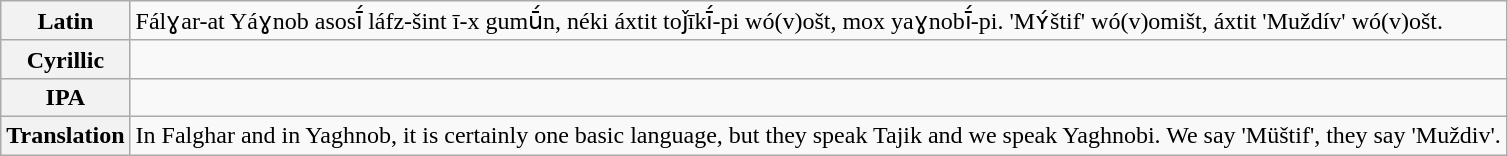<table class="wikitable">
<tr>
<th>Latin</th>
<td>Fálɣar-at Yáɣnob asosī́ láfz-šint ī-x gumū́n, néki áxtit toǰīkī́-pi wó(v)ošt, mox yaɣnobī́-pi. 'Mʏ́štif' wó(v)omišt, áxtit 'Muždív' wó(v)ošt.</td>
</tr>
<tr>
<th>Cyrillic</th>
<td></td>
</tr>
<tr>
<th>IPA</th>
<td></td>
</tr>
<tr>
<th>Translation</th>
<td>In Falghar and in Yaghnob, it is certainly one basic language, but they speak Tajik and we speak Yaghnobi. We say 'Müštif', they say 'Muždiv'.</td>
</tr>
</table>
